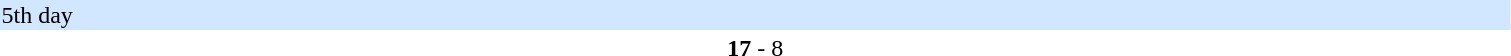<table width="80%">
<tr>
<th width="30%"></th>
<th width="12%"></th>
<th width="30%"></th>
</tr>
<tr bgcolor="#D0E7FF">
<td colspan="3">5th day</td>
</tr>
<tr>
<td align="right"><strong></strong></td>
<td align="center"><strong>17</strong> - 8</td>
<td></td>
</tr>
<tr>
</tr>
</table>
